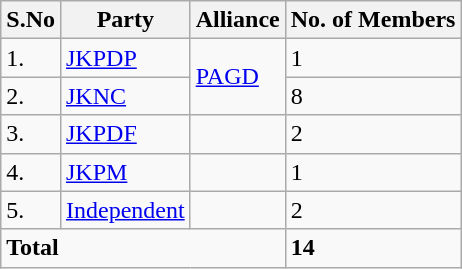<table class="wikitable">
<tr>
<th>S.No</th>
<th>Party</th>
<th>Alliance</th>
<th>No. of Members</th>
</tr>
<tr>
<td>1.</td>
<td><a href='#'>JKPDP</a></td>
<td rowspan="2"><a href='#'>PAGD</a></td>
<td>1</td>
</tr>
<tr>
<td>2.</td>
<td><a href='#'>JKNC</a></td>
<td>8</td>
</tr>
<tr>
<td>3.</td>
<td><a href='#'>JKPDF</a></td>
<td></td>
<td>2</td>
</tr>
<tr>
<td>4.</td>
<td><a href='#'>JKPM</a></td>
<td></td>
<td>1</td>
</tr>
<tr>
<td>5.</td>
<td><a href='#'>Independent</a></td>
<td></td>
<td>2</td>
</tr>
<tr>
<td colspan="3"><strong>Total</strong></td>
<td><strong>14</strong></td>
</tr>
</table>
